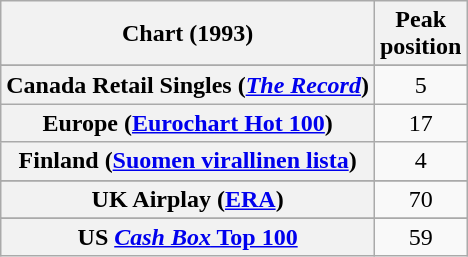<table class="wikitable sortable plainrowheaders" style="text-align:center">
<tr>
<th>Chart (1993)</th>
<th>Peak<br> position</th>
</tr>
<tr>
</tr>
<tr>
</tr>
<tr>
</tr>
<tr>
</tr>
<tr>
<th scope="row">Canada Retail Singles (<em><a href='#'>The Record</a></em>)</th>
<td>5</td>
</tr>
<tr>
<th scope="row">Europe (<a href='#'>Eurochart Hot 100</a>)</th>
<td>17</td>
</tr>
<tr>
<th scope="row">Finland (<a href='#'>Suomen virallinen lista</a>)</th>
<td>4</td>
</tr>
<tr>
</tr>
<tr>
</tr>
<tr>
</tr>
<tr>
</tr>
<tr>
</tr>
<tr>
</tr>
<tr>
</tr>
<tr>
</tr>
<tr>
</tr>
<tr>
<th scope="row">UK Airplay (<a href='#'>ERA</a>)</th>
<td>70</td>
</tr>
<tr>
</tr>
<tr>
</tr>
<tr>
<th scope="row">US <a href='#'><em>Cash Box</em> Top 100</a></th>
<td>59</td>
</tr>
</table>
